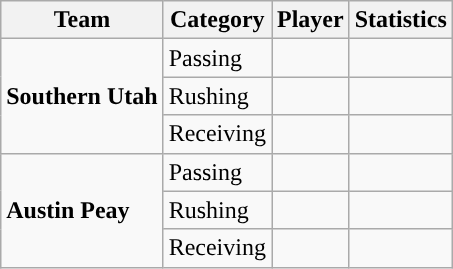<table class="wikitable" style="float: right;">
<tr>
<th>Team</th>
<th>Category</th>
<th>Player</th>
<th>Statistics</th>
</tr>
<tr>
<td rowspan=3><strong>Southern Utah</strong></td>
<td>Passing</td>
<td></td>
<td></td>
</tr>
<tr>
<td>Rushing</td>
<td></td>
<td></td>
</tr>
<tr>
<td>Receiving</td>
<td></td>
<td></td>
</tr>
<tr>
<td rowspan=3><strong>Austin Peay</strong></td>
<td>Passing</td>
<td></td>
<td></td>
</tr>
<tr>
<td>Rushing</td>
<td></td>
<td></td>
</tr>
<tr>
<td>Receiving</td>
<td></td>
<td></td>
</tr>
</table>
